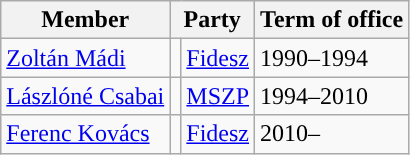<table class=wikitable>
<tr>
<th>Member</th>
<th colspan=2>Party</th>
<th>Term of office</th>
</tr>
<tr>
<td><a href='#'>Zoltán Mádi</a></td>
<td style="background-color:"></td>
<td><a href='#'>Fidesz</a></td>
<td>1990–1994</td>
</tr>
<tr>
<td><a href='#'>Lászlóné Csabai</a></td>
<td style="background-color:"></td>
<td><a href='#'>MSZP</a></td>
<td>1994–2010</td>
</tr>
<tr>
<td><a href='#'>Ferenc Kovács</a></td>
<td style="background-color:"></td>
<td><a href='#'>Fidesz</a></td>
<td>2010–</td>
</tr>
</table>
